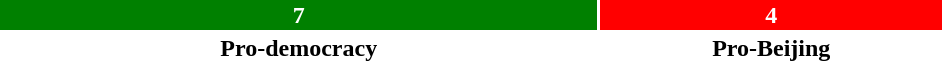<table style="width:50%; text-align:center;">
<tr style="color:white;">
<td style="background:green; width:63.63%;"><strong>7</strong></td>
<td style="background:red; width:36.37%;"><strong>4</strong></td>
</tr>
<tr>
<td><span><strong>Pro-democracy</strong></span></td>
<td><span><strong>Pro-Beijing</strong></span></td>
</tr>
</table>
